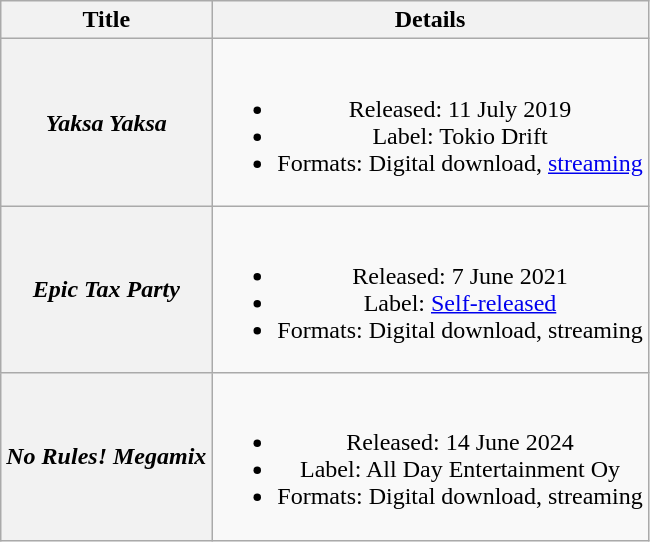<table class="wikitable plainrowheaders" style="text-align:center;" border="1">
<tr>
<th scope="col">Title</th>
<th scope="col">Details</th>
</tr>
<tr>
<th scope="row"><em>Yaksa Yaksa</em></th>
<td><br><ul><li>Released: 11 July 2019</li><li>Label: Tokio Drift</li><li>Formats: Digital download, <a href='#'>streaming</a></li></ul></td>
</tr>
<tr>
<th scope="row"><em>Epic Tax Party</em></th>
<td><br><ul><li>Released: 7 June 2021</li><li>Label: <a href='#'>Self-released</a></li><li>Formats: Digital download, streaming</li></ul></td>
</tr>
<tr>
<th scope="row"><em>No Rules! Megamix</em></th>
<td><br><ul><li>Released: 14 June 2024</li><li>Label: All Day Entertainment Oy</li><li>Formats: Digital download, streaming</li></ul></td>
</tr>
</table>
